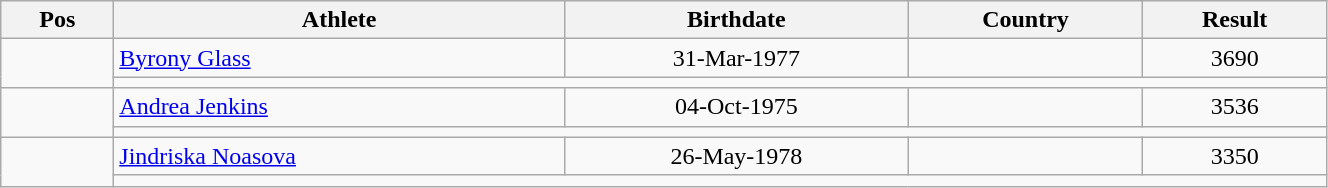<table class="wikitable"  style="text-align:center; width:70%;">
<tr>
<th>Pos</th>
<th>Athlete</th>
<th>Birthdate</th>
<th>Country</th>
<th>Result</th>
</tr>
<tr>
<td align=center rowspan=2></td>
<td align=left><a href='#'>Byrony Glass</a></td>
<td>31-Mar-1977</td>
<td align=left></td>
<td>3690</td>
</tr>
<tr>
<td colspan=4></td>
</tr>
<tr>
<td align=center rowspan=2></td>
<td align=left><a href='#'>Andrea Jenkins</a></td>
<td>04-Oct-1975</td>
<td align=left></td>
<td>3536</td>
</tr>
<tr>
<td colspan=4></td>
</tr>
<tr>
<td align=center rowspan=2></td>
<td align=left><a href='#'>Jindriska Noasova</a></td>
<td>26-May-1978</td>
<td align=left></td>
<td>3350</td>
</tr>
<tr>
<td colspan=4></td>
</tr>
</table>
